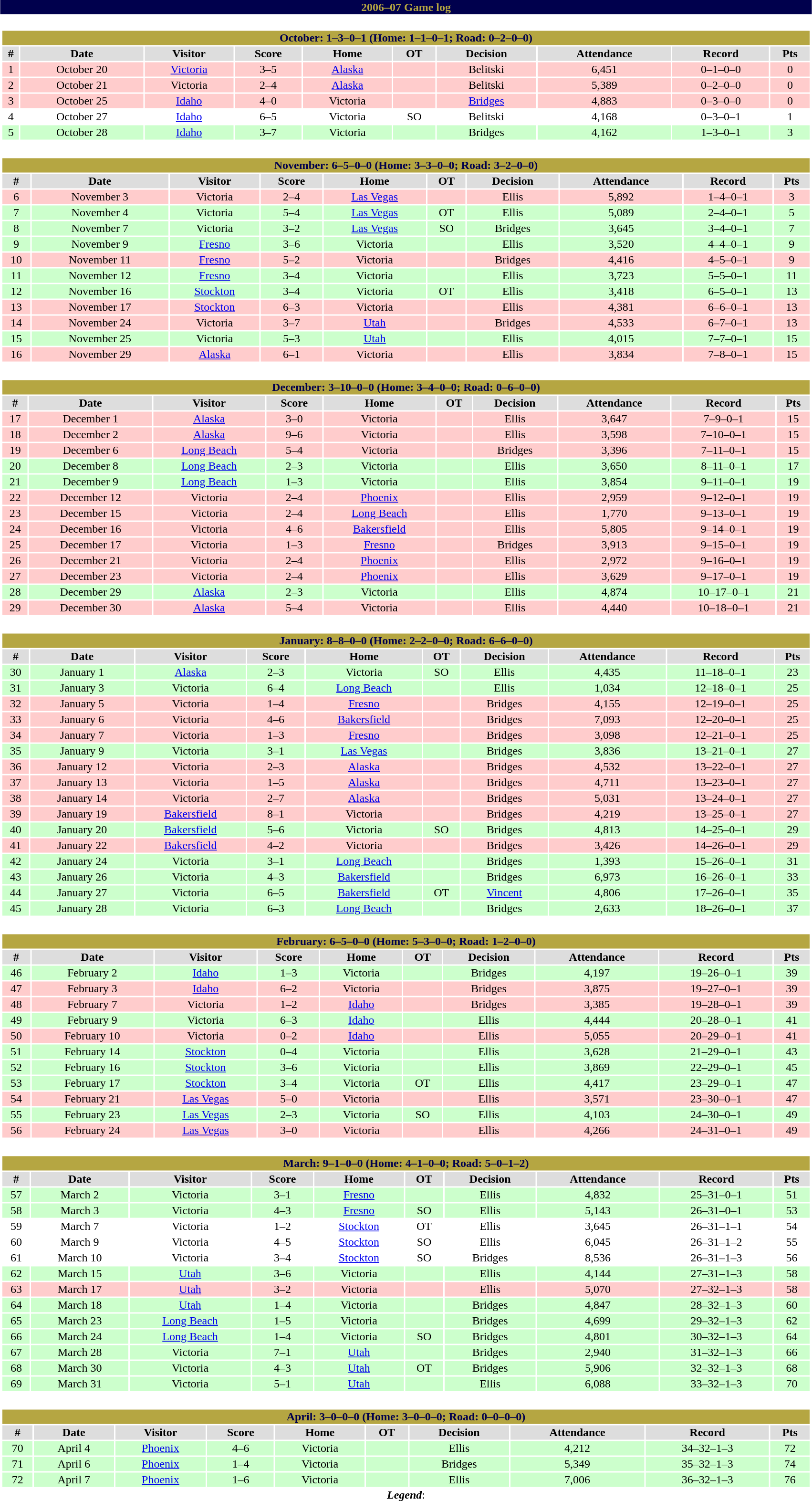<table class="toccolours" width=90% style="clear:both; margin:1.5em auto; text-align:center;">
<tr>
<th colspan=11 style="background:#00004D; color:#B5A642;">2006–07 Game log</th>
</tr>
<tr>
<td colspan=11><br><table class="toccolours collapsible collapsed" width=100%>
<tr>
<th colspan=11 style="background:#B5A642; color:#00004D;">October: 1–3–0–1 (Home: 1–1–0–1; Road: 0–2–0–0)</th>
</tr>
<tr align="center" bgcolor="#dddddd">
<th>#</th>
<th>Date</th>
<th>Visitor</th>
<th>Score</th>
<th>Home</th>
<th>OT</th>
<th>Decision</th>
<th>Attendance</th>
<th>Record</th>
<th>Pts</th>
</tr>
<tr align="center" bgcolor="ffcccc">
<td>1</td>
<td>October 20</td>
<td><a href='#'>Victoria</a></td>
<td>3–5</td>
<td><a href='#'>Alaska</a></td>
<td></td>
<td>Belitski</td>
<td>6,451</td>
<td>0–1–0–0</td>
<td>0</td>
</tr>
<tr align="center" bgcolor="ffcccc">
<td>2</td>
<td>October 21</td>
<td>Victoria</td>
<td>2–4</td>
<td><a href='#'>Alaska</a></td>
<td></td>
<td>Belitski</td>
<td>5,389</td>
<td>0–2–0–0</td>
<td>0</td>
</tr>
<tr align="center" bgcolor="ffcccc">
<td>3</td>
<td>October 25</td>
<td><a href='#'>Idaho</a></td>
<td>4–0</td>
<td>Victoria</td>
<td></td>
<td><a href='#'>Bridges</a></td>
<td>4,883</td>
<td>0–3–0–0</td>
<td>0</td>
</tr>
<tr align="center">
<td>4</td>
<td>October 27</td>
<td><a href='#'>Idaho</a></td>
<td>6–5</td>
<td>Victoria</td>
<td>SO</td>
<td>Belitski</td>
<td>4,168</td>
<td>0–3–0–1</td>
<td>1</td>
</tr>
<tr align="center" bgcolor="ccffcc">
<td>5</td>
<td>October 28</td>
<td><a href='#'>Idaho</a></td>
<td>3–7</td>
<td>Victoria</td>
<td></td>
<td>Bridges</td>
<td>4,162</td>
<td>1–3–0–1</td>
<td>3</td>
</tr>
</table>
</td>
</tr>
<tr>
<td colspan=11><br><table class="toccolours collapsible collapsed" width=100%>
<tr>
<th colspan=10 style="background:#B5A642; color:#00004D;">November: 6–5–0–0 (Home: 3–3–0–0; Road: 3–2–0–0)</th>
</tr>
<tr align="center" bgcolor="#dddddd">
<th>#</th>
<th>Date</th>
<th>Visitor</th>
<th>Score</th>
<th>Home</th>
<th>OT</th>
<th>Decision</th>
<th>Attendance</th>
<th>Record</th>
<th>Pts</th>
</tr>
<tr align="center" bgcolor="ffcccc">
<td>6</td>
<td>November 3</td>
<td>Victoria</td>
<td>2–4</td>
<td><a href='#'>Las Vegas</a></td>
<td></td>
<td>Ellis</td>
<td>5,892</td>
<td>1–4–0–1</td>
<td>3</td>
</tr>
<tr align="center" bgcolor="ccffcc">
<td>7</td>
<td>November 4</td>
<td>Victoria</td>
<td>5–4</td>
<td><a href='#'>Las Vegas</a></td>
<td>OT</td>
<td>Ellis</td>
<td>5,089</td>
<td>2–4–0–1</td>
<td>5</td>
</tr>
<tr align="center" bgcolor="ccffcc">
<td>8</td>
<td>November 7</td>
<td>Victoria</td>
<td>3–2</td>
<td><a href='#'>Las Vegas</a></td>
<td>SO</td>
<td>Bridges</td>
<td>3,645</td>
<td>3–4–0–1</td>
<td>7</td>
</tr>
<tr align="center" bgcolor="ccffcc">
<td>9</td>
<td>November 9</td>
<td><a href='#'>Fresno</a></td>
<td>3–6</td>
<td>Victoria</td>
<td></td>
<td>Ellis</td>
<td>3,520</td>
<td>4–4–0–1</td>
<td>9</td>
</tr>
<tr align="center" bgcolor="ffcccc">
<td>10</td>
<td>November 11</td>
<td><a href='#'>Fresno</a></td>
<td>5–2</td>
<td>Victoria</td>
<td></td>
<td>Bridges</td>
<td>4,416</td>
<td>4–5–0–1</td>
<td>9</td>
</tr>
<tr align="center" bgcolor="ccffcc">
<td>11</td>
<td>November 12</td>
<td><a href='#'>Fresno</a></td>
<td>3–4</td>
<td>Victoria</td>
<td></td>
<td>Ellis</td>
<td>3,723</td>
<td>5–5–0–1</td>
<td>11</td>
</tr>
<tr align="center" bgcolor="ccffcc">
<td>12</td>
<td>November 16</td>
<td><a href='#'>Stockton</a></td>
<td>3–4</td>
<td>Victoria</td>
<td>OT</td>
<td>Ellis</td>
<td>3,418</td>
<td>6–5–0–1</td>
<td>13</td>
</tr>
<tr align="center" bgcolor="ffcccc">
<td>13</td>
<td>November 17</td>
<td><a href='#'>Stockton</a></td>
<td>6–3</td>
<td>Victoria</td>
<td></td>
<td>Ellis</td>
<td>4,381</td>
<td>6–6–0–1</td>
<td>13</td>
</tr>
<tr align="center" bgcolor="ffcccc">
<td>14</td>
<td>November 24</td>
<td>Victoria</td>
<td>3–7</td>
<td><a href='#'>Utah</a></td>
<td></td>
<td>Bridges</td>
<td>4,533</td>
<td>6–7–0–1</td>
<td>13</td>
</tr>
<tr align="center" bgcolor="ccffcc">
<td>15</td>
<td>November 25</td>
<td>Victoria</td>
<td>5–3</td>
<td><a href='#'>Utah</a></td>
<td></td>
<td>Ellis</td>
<td>4,015</td>
<td>7–7–0–1</td>
<td>15</td>
</tr>
<tr align="center" bgcolor="ffcccc">
<td>16</td>
<td>November 29</td>
<td><a href='#'>Alaska</a></td>
<td>6–1</td>
<td>Victoria</td>
<td></td>
<td>Ellis</td>
<td>3,834</td>
<td>7–8–0–1</td>
<td>15</td>
</tr>
</table>
</td>
</tr>
<tr>
<td colspan=11><br><table class="toccolours collapsible collapsed" width=100%>
<tr>
<th colspan=10 style="background:#B5A642; color:#00004D;">December: 3–10–0–0 (Home: 3–4–0–0; Road: 0–6–0–0)</th>
</tr>
<tr align="center" bgcolor="#dddddd">
<th>#</th>
<th>Date</th>
<th>Visitor</th>
<th>Score</th>
<th>Home</th>
<th>OT</th>
<th>Decision</th>
<th>Attendance</th>
<th>Record</th>
<th>Pts</th>
</tr>
<tr align="center" bgcolor="ffcccc">
<td>17</td>
<td>December 1</td>
<td><a href='#'>Alaska</a></td>
<td>3–0</td>
<td>Victoria</td>
<td></td>
<td>Ellis</td>
<td>3,647</td>
<td>7–9–0–1</td>
<td>15</td>
</tr>
<tr align="center" bgcolor="ffcccc">
<td>18</td>
<td>December 2</td>
<td><a href='#'>Alaska</a></td>
<td>9–6</td>
<td>Victoria</td>
<td></td>
<td>Ellis</td>
<td>3,598</td>
<td>7–10–0–1</td>
<td>15</td>
</tr>
<tr align="center" bgcolor="ffcccc">
<td>19</td>
<td>December 6</td>
<td><a href='#'>Long Beach</a></td>
<td>5–4</td>
<td>Victoria</td>
<td></td>
<td>Bridges</td>
<td>3,396</td>
<td>7–11–0–1</td>
<td>15</td>
</tr>
<tr align="center" bgcolor="ccffcc">
<td>20</td>
<td>December 8</td>
<td><a href='#'>Long Beach</a></td>
<td>2–3</td>
<td>Victoria</td>
<td></td>
<td>Ellis</td>
<td>3,650</td>
<td>8–11–0–1</td>
<td>17</td>
</tr>
<tr align="center" bgcolor="ccffcc">
<td>21</td>
<td>December 9</td>
<td><a href='#'>Long Beach</a></td>
<td>1–3</td>
<td>Victoria</td>
<td></td>
<td>Ellis</td>
<td>3,854</td>
<td>9–11–0–1</td>
<td>19</td>
</tr>
<tr align="center" bgcolor="ffcccc">
<td>22</td>
<td>December 12</td>
<td>Victoria</td>
<td>2–4</td>
<td><a href='#'>Phoenix</a></td>
<td></td>
<td>Ellis</td>
<td>2,959</td>
<td>9–12–0–1</td>
<td>19</td>
</tr>
<tr align="center" bgcolor="ffcccc">
<td>23</td>
<td>December 15</td>
<td>Victoria</td>
<td>2–4</td>
<td><a href='#'>Long Beach</a></td>
<td></td>
<td>Ellis</td>
<td>1,770</td>
<td>9–13–0–1</td>
<td>19</td>
</tr>
<tr align="center" bgcolor="ffcccc">
<td>24</td>
<td>December 16</td>
<td>Victoria</td>
<td>4–6</td>
<td><a href='#'>Bakersfield</a></td>
<td></td>
<td>Ellis</td>
<td>5,805</td>
<td>9–14–0–1</td>
<td>19</td>
</tr>
<tr align="center" bgcolor="ffcccc">
<td>25</td>
<td>December 17</td>
<td>Victoria</td>
<td>1–3</td>
<td><a href='#'>Fresno</a></td>
<td></td>
<td>Bridges</td>
<td>3,913</td>
<td>9–15–0–1</td>
<td>19</td>
</tr>
<tr align="center" bgcolor="ffcccc">
<td>26</td>
<td>December 21</td>
<td>Victoria</td>
<td>2–4</td>
<td><a href='#'>Phoenix</a></td>
<td></td>
<td>Ellis</td>
<td>2,972</td>
<td>9–16–0–1</td>
<td>19</td>
</tr>
<tr align="center" bgcolor="ffcccc">
<td>27</td>
<td>December 23</td>
<td>Victoria</td>
<td>2–4</td>
<td><a href='#'>Phoenix</a></td>
<td></td>
<td>Ellis</td>
<td>3,629</td>
<td>9–17–0–1</td>
<td>19</td>
</tr>
<tr align="center" bgcolor="ccffcc">
<td>28</td>
<td>December 29</td>
<td><a href='#'>Alaska</a></td>
<td>2–3</td>
<td>Victoria</td>
<td></td>
<td>Ellis</td>
<td>4,874</td>
<td>10–17–0–1</td>
<td>21</td>
</tr>
<tr align="center" bgcolor="ffcccc">
<td>29</td>
<td>December 30</td>
<td><a href='#'>Alaska</a></td>
<td>5–4</td>
<td>Victoria</td>
<td></td>
<td>Ellis</td>
<td>4,440</td>
<td>10–18–0–1</td>
<td>21</td>
</tr>
</table>
</td>
</tr>
<tr>
<td colspan=11><br><table class="toccolours collapsible collapsed" width=100%>
<tr>
<th colspan=10 style="background:#B5A642; color:#00004D;">January: 8–8–0–0 (Home: 2–2–0–0; Road: 6–6–0–0)</th>
</tr>
<tr align="center" bgcolor="#dddddd">
<th>#</th>
<th>Date</th>
<th>Visitor</th>
<th>Score</th>
<th>Home</th>
<th>OT</th>
<th>Decision</th>
<th>Attendance</th>
<th>Record</th>
<th>Pts</th>
</tr>
<tr align="center" bgcolor="ccffcc">
<td>30</td>
<td>January 1</td>
<td><a href='#'>Alaska</a></td>
<td>2–3</td>
<td>Victoria</td>
<td>SO</td>
<td>Ellis</td>
<td>4,435</td>
<td>11–18–0–1</td>
<td>23</td>
</tr>
<tr align="center" bgcolor="ccffcc">
<td>31</td>
<td>January 3</td>
<td>Victoria</td>
<td>6–4</td>
<td><a href='#'>Long Beach</a></td>
<td></td>
<td>Ellis</td>
<td>1,034</td>
<td>12–18–0–1</td>
<td>25</td>
</tr>
<tr align="center" bgcolor="ffcccc">
<td>32</td>
<td>January 5</td>
<td>Victoria</td>
<td>1–4</td>
<td><a href='#'>Fresno</a></td>
<td></td>
<td>Bridges</td>
<td>4,155</td>
<td>12–19–0–1</td>
<td>25</td>
</tr>
<tr align="center" bgcolor="ffcccc">
<td>33</td>
<td>January 6</td>
<td>Victoria</td>
<td>4–6</td>
<td><a href='#'>Bakersfield</a></td>
<td></td>
<td>Bridges</td>
<td>7,093</td>
<td>12–20–0–1</td>
<td>25</td>
</tr>
<tr align="center" bgcolor="ffcccc">
<td>34</td>
<td>January 7</td>
<td>Victoria</td>
<td>1–3</td>
<td><a href='#'>Fresno</a></td>
<td></td>
<td>Bridges</td>
<td>3,098</td>
<td>12–21–0–1</td>
<td>25</td>
</tr>
<tr align="center" bgcolor="ccffcc">
<td>35</td>
<td>January 9</td>
<td>Victoria</td>
<td>3–1</td>
<td><a href='#'>Las Vegas</a></td>
<td></td>
<td>Bridges</td>
<td>3,836</td>
<td>13–21–0–1</td>
<td>27</td>
</tr>
<tr align="center" bgcolor="ffcccc">
<td>36</td>
<td>January 12</td>
<td>Victoria</td>
<td>2–3</td>
<td><a href='#'>Alaska</a></td>
<td></td>
<td>Bridges</td>
<td>4,532</td>
<td>13–22–0–1</td>
<td>27</td>
</tr>
<tr align="center" bgcolor="ffcccc">
<td>37</td>
<td>January 13</td>
<td>Victoria</td>
<td>1–5</td>
<td><a href='#'>Alaska</a></td>
<td></td>
<td>Bridges</td>
<td>4,711</td>
<td>13–23–0–1</td>
<td>27</td>
</tr>
<tr align="center" bgcolor="ffcccc">
<td>38</td>
<td>January 14</td>
<td>Victoria</td>
<td>2–7</td>
<td><a href='#'>Alaska</a></td>
<td></td>
<td>Bridges</td>
<td>5,031</td>
<td>13–24–0–1</td>
<td>27</td>
</tr>
<tr align="center" bgcolor="ffcccc">
<td>39</td>
<td>January 19</td>
<td><a href='#'>Bakersfield</a></td>
<td>8–1</td>
<td>Victoria</td>
<td></td>
<td>Bridges</td>
<td>4,219</td>
<td>13–25–0–1</td>
<td>27</td>
</tr>
<tr align="center" bgcolor="ccffcc">
<td>40</td>
<td>January 20</td>
<td><a href='#'>Bakersfield</a></td>
<td>5–6</td>
<td>Victoria</td>
<td>SO</td>
<td>Bridges</td>
<td>4,813</td>
<td>14–25–0–1</td>
<td>29</td>
</tr>
<tr align="center" bgcolor="ffcccc">
<td>41</td>
<td>January 22</td>
<td><a href='#'>Bakersfield</a></td>
<td>4–2</td>
<td>Victoria</td>
<td></td>
<td>Bridges</td>
<td>3,426</td>
<td>14–26–0–1</td>
<td>29</td>
</tr>
<tr align="center" bgcolor="ccffcc">
<td>42</td>
<td>January 24</td>
<td>Victoria</td>
<td>3–1</td>
<td><a href='#'>Long Beach</a></td>
<td></td>
<td>Bridges</td>
<td>1,393</td>
<td>15–26–0–1</td>
<td>31</td>
</tr>
<tr align="center" bgcolor="ccffcc">
<td>43</td>
<td>January 26</td>
<td>Victoria</td>
<td>4–3</td>
<td><a href='#'>Bakersfield</a></td>
<td></td>
<td>Bridges</td>
<td>6,973</td>
<td>16–26–0–1</td>
<td>33</td>
</tr>
<tr align="center" bgcolor="ccffcc">
<td>44</td>
<td>January 27</td>
<td>Victoria</td>
<td>6–5</td>
<td><a href='#'>Bakersfield</a></td>
<td>OT</td>
<td><a href='#'>Vincent</a></td>
<td>4,806</td>
<td>17–26–0–1</td>
<td>35</td>
</tr>
<tr align="center" bgcolor="ccffcc">
<td>45</td>
<td>January 28</td>
<td>Victoria</td>
<td>6–3</td>
<td><a href='#'>Long Beach</a></td>
<td></td>
<td>Bridges</td>
<td>2,633</td>
<td>18–26–0–1</td>
<td>37</td>
</tr>
</table>
</td>
</tr>
<tr>
<td colspan=11><br><table class="toccolours collapsible collapsed" width=100%>
<tr>
<th colspan=10 style="background:#B5A642; color:#00004D;">February: 6–5–0–0 (Home: 5–3–0–0; Road: 1–2–0–0)</th>
</tr>
<tr align="center" bgcolor="#dddddd">
<th>#</th>
<th>Date</th>
<th>Visitor</th>
<th>Score</th>
<th>Home</th>
<th>OT</th>
<th>Decision</th>
<th>Attendance</th>
<th>Record</th>
<th>Pts</th>
</tr>
<tr align="center" bgcolor="ccffcc">
<td>46</td>
<td>February 2</td>
<td><a href='#'>Idaho</a></td>
<td>1–3</td>
<td>Victoria</td>
<td></td>
<td>Bridges</td>
<td>4,197</td>
<td>19–26–0–1</td>
<td>39</td>
</tr>
<tr align="center" bgcolor="ffcccc">
<td>47</td>
<td>February 3</td>
<td><a href='#'>Idaho</a></td>
<td>6–2</td>
<td>Victoria</td>
<td></td>
<td>Bridges</td>
<td>3,875</td>
<td>19–27–0–1</td>
<td>39</td>
</tr>
<tr align="center" bgcolor="ffcccc">
<td>48</td>
<td>February 7</td>
<td>Victoria</td>
<td>1–2</td>
<td><a href='#'>Idaho</a></td>
<td></td>
<td>Bridges</td>
<td>3,385</td>
<td>19–28–0–1</td>
<td>39</td>
</tr>
<tr align="center" bgcolor="ccffcc">
<td>49</td>
<td>February 9</td>
<td>Victoria</td>
<td>6–3</td>
<td><a href='#'>Idaho</a></td>
<td></td>
<td>Ellis</td>
<td>4,444</td>
<td>20–28–0–1</td>
<td>41</td>
</tr>
<tr align="center" bgcolor="ffcccc">
<td>50</td>
<td>February 10</td>
<td>Victoria</td>
<td>0–2</td>
<td><a href='#'>Idaho</a></td>
<td></td>
<td>Ellis</td>
<td>5,055</td>
<td>20–29–0–1</td>
<td>41</td>
</tr>
<tr align="center" bgcolor="ccffcc">
<td>51</td>
<td>February 14</td>
<td><a href='#'>Stockton</a></td>
<td>0–4</td>
<td>Victoria</td>
<td></td>
<td>Ellis</td>
<td>3,628</td>
<td>21–29–0–1</td>
<td>43</td>
</tr>
<tr align="center" bgcolor="ccffcc">
<td>52</td>
<td>February 16</td>
<td><a href='#'>Stockton</a></td>
<td>3–6</td>
<td>Victoria</td>
<td></td>
<td>Ellis</td>
<td>3,869</td>
<td>22–29–0–1</td>
<td>45</td>
</tr>
<tr align="center" bgcolor="ccffcc">
<td>53</td>
<td>February 17</td>
<td><a href='#'>Stockton</a></td>
<td>3–4</td>
<td>Victoria</td>
<td>OT</td>
<td>Ellis</td>
<td>4,417</td>
<td>23–29–0–1</td>
<td>47</td>
</tr>
<tr align="center" bgcolor="ffcccc">
<td>54</td>
<td>February 21</td>
<td><a href='#'>Las Vegas</a></td>
<td>5–0</td>
<td>Victoria</td>
<td></td>
<td>Ellis</td>
<td>3,571</td>
<td>23–30–0–1</td>
<td>47</td>
</tr>
<tr align="center" bgcolor="ccffcc">
<td>55</td>
<td>February 23</td>
<td><a href='#'>Las Vegas</a></td>
<td>2–3</td>
<td>Victoria</td>
<td>SO</td>
<td>Ellis</td>
<td>4,103</td>
<td>24–30–0–1</td>
<td>49</td>
</tr>
<tr align="center" bgcolor="ffcccc">
<td>56</td>
<td>February 24</td>
<td><a href='#'>Las Vegas</a></td>
<td>3–0</td>
<td>Victoria</td>
<td></td>
<td>Ellis</td>
<td>4,266</td>
<td>24–31–0–1</td>
<td>49</td>
</tr>
</table>
</td>
</tr>
<tr>
<td colspan=11><br><table class="toccolours collapsible collapsed" width=100%>
<tr>
<th colspan=10 style="background:#B5A642; color:#00004D;">March: 9–1–0–0 (Home: 4–1–0–0; Road: 5–0–1–2)</th>
</tr>
<tr align="center" bgcolor="#dddddd">
<th>#</th>
<th>Date</th>
<th>Visitor</th>
<th>Score</th>
<th>Home</th>
<th>OT</th>
<th>Decision</th>
<th>Attendance</th>
<th>Record</th>
<th>Pts</th>
</tr>
<tr align="center" bgcolor="ccffcc">
<td>57</td>
<td>March 2</td>
<td>Victoria</td>
<td>3–1</td>
<td><a href='#'>Fresno</a></td>
<td></td>
<td>Ellis</td>
<td>4,832</td>
<td>25–31–0–1</td>
<td>51</td>
</tr>
<tr align="center" bgcolor="ccffcc">
<td>58</td>
<td>March 3</td>
<td>Victoria</td>
<td>4–3</td>
<td><a href='#'>Fresno</a></td>
<td>SO</td>
<td>Ellis</td>
<td>5,143</td>
<td>26–31–0–1</td>
<td>53</td>
</tr>
<tr align="center">
<td>59</td>
<td>March 7</td>
<td>Victoria</td>
<td>1–2</td>
<td><a href='#'>Stockton</a></td>
<td>OT</td>
<td>Ellis</td>
<td>3,645</td>
<td>26–31–1–1</td>
<td>54</td>
</tr>
<tr align="center">
<td>60</td>
<td>March 9</td>
<td>Victoria</td>
<td>4–5</td>
<td><a href='#'>Stockton</a></td>
<td>SO</td>
<td>Ellis</td>
<td>6,045</td>
<td>26–31–1–2</td>
<td>55</td>
</tr>
<tr align="center">
<td>61</td>
<td>March 10</td>
<td>Victoria</td>
<td>3–4</td>
<td><a href='#'>Stockton</a></td>
<td>SO</td>
<td>Bridges</td>
<td>8,536</td>
<td>26–31–1–3</td>
<td>56</td>
</tr>
<tr align="center" bgcolor="ccffcc">
<td>62</td>
<td>March 15</td>
<td><a href='#'>Utah</a></td>
<td>3–6</td>
<td>Victoria</td>
<td></td>
<td>Ellis</td>
<td>4,144</td>
<td>27–31–1–3</td>
<td>58</td>
</tr>
<tr align="center" bgcolor="ffcccc">
<td>63</td>
<td>March 17</td>
<td><a href='#'>Utah</a></td>
<td>3–2</td>
<td>Victoria</td>
<td></td>
<td>Ellis</td>
<td>5,070</td>
<td>27–32–1–3</td>
<td>58</td>
</tr>
<tr align="center" bgcolor="ccffcc">
<td>64</td>
<td>March 18</td>
<td><a href='#'>Utah</a></td>
<td>1–4</td>
<td>Victoria</td>
<td></td>
<td>Bridges</td>
<td>4,847</td>
<td>28–32–1–3</td>
<td>60</td>
</tr>
<tr align="center" bgcolor="ccffcc">
<td>65</td>
<td>March 23</td>
<td><a href='#'>Long Beach</a></td>
<td>1–5</td>
<td>Victoria</td>
<td></td>
<td>Bridges</td>
<td>4,699</td>
<td>29–32–1–3</td>
<td>62</td>
</tr>
<tr align="center" bgcolor="ccffcc">
<td>66</td>
<td>March 24</td>
<td><a href='#'>Long Beach</a></td>
<td>1–4</td>
<td>Victoria</td>
<td>SO</td>
<td>Bridges</td>
<td>4,801</td>
<td>30–32–1–3</td>
<td>64</td>
</tr>
<tr align="center" bgcolor="ccffcc">
<td>67</td>
<td>March 28</td>
<td>Victoria</td>
<td>7–1</td>
<td><a href='#'>Utah</a></td>
<td></td>
<td>Bridges</td>
<td>2,940</td>
<td>31–32–1–3</td>
<td>66</td>
</tr>
<tr align="center" bgcolor="ccffcc">
<td>68</td>
<td>March 30</td>
<td>Victoria</td>
<td>4–3</td>
<td><a href='#'>Utah</a></td>
<td>OT</td>
<td>Bridges</td>
<td>5,906</td>
<td>32–32–1–3</td>
<td>68</td>
</tr>
<tr align="center" bgcolor="ccffcc">
<td>69</td>
<td>March 31</td>
<td>Victoria</td>
<td>5–1</td>
<td><a href='#'>Utah</a></td>
<td></td>
<td>Ellis</td>
<td>6,088</td>
<td>33–32–1–3</td>
<td>70</td>
</tr>
</table>
</td>
</tr>
<tr>
<td colspan=11><br><table class="toccolours collapsible collapsed" width=100%>
<tr>
<th colspan=10 style="background:#B5A642; color:#00004D;">April: 3–0–0–0 (Home: 3–0–0–0; Road: 0–0–0–0)</th>
</tr>
<tr align="center" bgcolor="#dddddd">
<th>#</th>
<th>Date</th>
<th>Visitor</th>
<th>Score</th>
<th>Home</th>
<th>OT</th>
<th>Decision</th>
<th>Attendance</th>
<th>Record</th>
<th>Pts</th>
</tr>
<tr align="center" bgcolor="ccffcc">
<td>70</td>
<td>April 4</td>
<td><a href='#'>Phoenix</a></td>
<td>4–6</td>
<td>Victoria</td>
<td></td>
<td>Ellis</td>
<td>4,212</td>
<td>34–32–1–3</td>
<td>72</td>
</tr>
<tr align="center" bgcolor="ccffcc">
<td>71</td>
<td>April 6</td>
<td><a href='#'>Phoenix</a></td>
<td>1–4</td>
<td>Victoria</td>
<td></td>
<td>Bridges</td>
<td>5,349</td>
<td>35–32–1–3</td>
<td>74</td>
</tr>
<tr align="center" bgcolor="ccffcc">
<td>72</td>
<td>April 7</td>
<td><a href='#'>Phoenix</a></td>
<td>1–6</td>
<td>Victoria</td>
<td></td>
<td>Ellis</td>
<td>7,006</td>
<td>36–32–1–3</td>
<td>76</td>
</tr>
</table>
<strong><em>Legend</em></strong>:


</td>
</tr>
</table>
